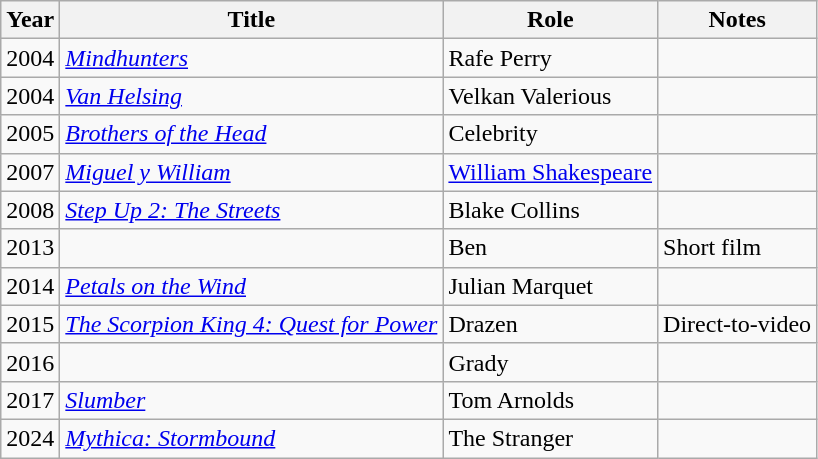<table class="wikitable sortable">
<tr>
<th>Year</th>
<th>Title</th>
<th>Role</th>
<th class="unsortable">Notes</th>
</tr>
<tr>
<td>2004</td>
<td><em><a href='#'>Mindhunters</a></em></td>
<td>Rafe Perry</td>
<td></td>
</tr>
<tr>
<td>2004</td>
<td><em><a href='#'>Van Helsing</a></em></td>
<td>Velkan Valerious</td>
<td></td>
</tr>
<tr>
<td>2005</td>
<td><em><a href='#'>Brothers of the Head</a></em></td>
<td>Celebrity</td>
<td></td>
</tr>
<tr>
<td>2007</td>
<td><em><a href='#'>Miguel y William</a></em></td>
<td><a href='#'>William Shakespeare</a></td>
<td></td>
</tr>
<tr>
<td>2008</td>
<td><em><a href='#'>Step Up 2: The Streets</a></em></td>
<td>Blake Collins</td>
<td></td>
</tr>
<tr>
<td>2013</td>
<td><em></em></td>
<td>Ben</td>
<td>Short film</td>
</tr>
<tr>
<td>2014</td>
<td><em><a href='#'>Petals on the Wind</a></em></td>
<td>Julian Marquet</td>
<td></td>
</tr>
<tr>
<td>2015</td>
<td><em><a href='#'>The Scorpion King 4: Quest for Power</a></em></td>
<td>Drazen</td>
<td>Direct-to-video</td>
</tr>
<tr>
<td>2016</td>
<td><em></em></td>
<td>Grady</td>
<td></td>
</tr>
<tr>
<td>2017</td>
<td><em><a href='#'>Slumber</a></em></td>
<td>Tom Arnolds</td>
<td></td>
</tr>
<tr>
<td>2024</td>
<td><em><a href='#'>Mythica: Stormbound</a></em></td>
<td>The Stranger</td>
<td></td>
</tr>
</table>
